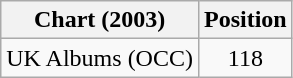<table class="wikitable">
<tr>
<th>Chart (2003)</th>
<th>Position</th>
</tr>
<tr>
<td>UK Albums (OCC)</td>
<td style="text-align:center;">118</td>
</tr>
</table>
